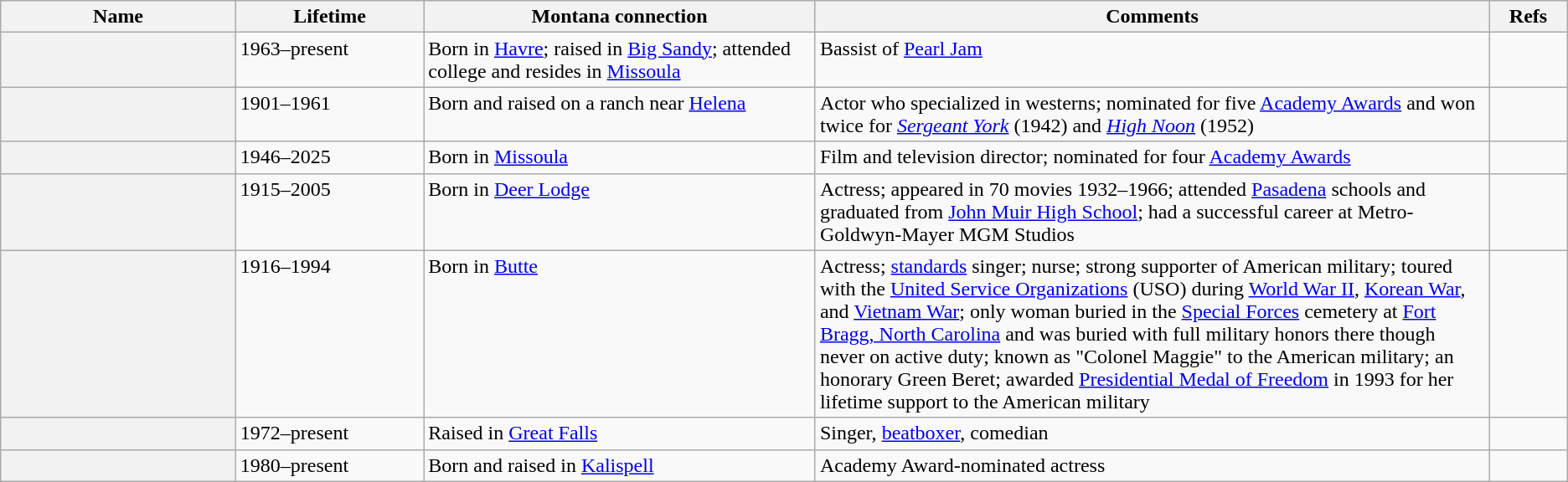<table class="sortable wikitable plainrowheaders">
<tr>
<th style="width:15%;" scope="col">Name</th>
<th style="width:12%;" scope="col">Lifetime</th>
<th class="unsortable" style="width:25%;" scope="col">Montana connection</th>
<th class="unsortable" style="width:43%;" scope="col">Comments</th>
<th class="unsortable" style="width:5%;" scope="col">Refs</th>
</tr>
<tr valign="top">
<th scope="row"></th>
<td>1963–present</td>
<td>Born in <a href='#'>Havre</a>; raised in <a href='#'>Big Sandy</a>; attended college and resides in <a href='#'>Missoula</a></td>
<td>Bassist of <a href='#'>Pearl Jam</a></td>
<td style="text-align:center;"></td>
</tr>
<tr valign="top">
<th scope="row"></th>
<td>1901–1961</td>
<td>Born and raised on a ranch near <a href='#'>Helena</a></td>
<td>Actor who specialized in westerns; nominated for five <a href='#'>Academy Awards</a> and won twice for <em><a href='#'>Sergeant York</a></em> (1942) and <em><a href='#'>High Noon</a></em> (1952)</td>
<td style="text-align:center;"></td>
</tr>
<tr valign="top">
<th scope="row"></th>
<td>1946–2025</td>
<td>Born in <a href='#'>Missoula</a></td>
<td>Film and television director; nominated for four <a href='#'>Academy Awards</a></td>
<td style="text-align:center;"></td>
</tr>
<tr valign="top">
<th scope="row"></th>
<td>1915–2005</td>
<td>Born in <a href='#'>Deer Lodge</a></td>
<td>Actress; appeared in 70 movies 1932–1966; attended <a href='#'>Pasadena</a> schools and graduated from <a href='#'>John Muir High School</a>; had a successful career at Metro-Goldwyn-Mayer MGM Studios</td>
<td style="text-align:center;"></td>
</tr>
<tr valign="top">
<th scope="row"></th>
<td>1916–1994</td>
<td>Born in <a href='#'>Butte</a></td>
<td>Actress; <a href='#'>standards</a> singer; nurse; strong supporter of American military; toured with the <a href='#'>United Service Organizations</a> (USO) during <a href='#'>World War II</a>, <a href='#'>Korean War</a>, and <a href='#'>Vietnam War</a>; only woman buried in the <a href='#'>Special Forces</a> cemetery at <a href='#'>Fort Bragg, North Carolina</a> and was buried with full military honors there though never on active duty; known as "Colonel Maggie" to the American military; an honorary Green Beret; awarded <a href='#'>Presidential Medal of Freedom</a> in 1993 for her lifetime support to the American military</td>
<td></td>
</tr>
<tr valign="top">
<th scope="row"></th>
<td>1972–present</td>
<td>Raised in <a href='#'>Great Falls</a></td>
<td>Singer, <a href='#'>beatboxer</a>, comedian</td>
<td align="center"></td>
</tr>
<tr valign="top">
<th scope="row"></th>
<td>1980–present</td>
<td>Born and raised in <a href='#'>Kalispell</a></td>
<td>Academy Award-nominated actress</td>
<td style="text-align:center;"></td>
</tr>
</table>
